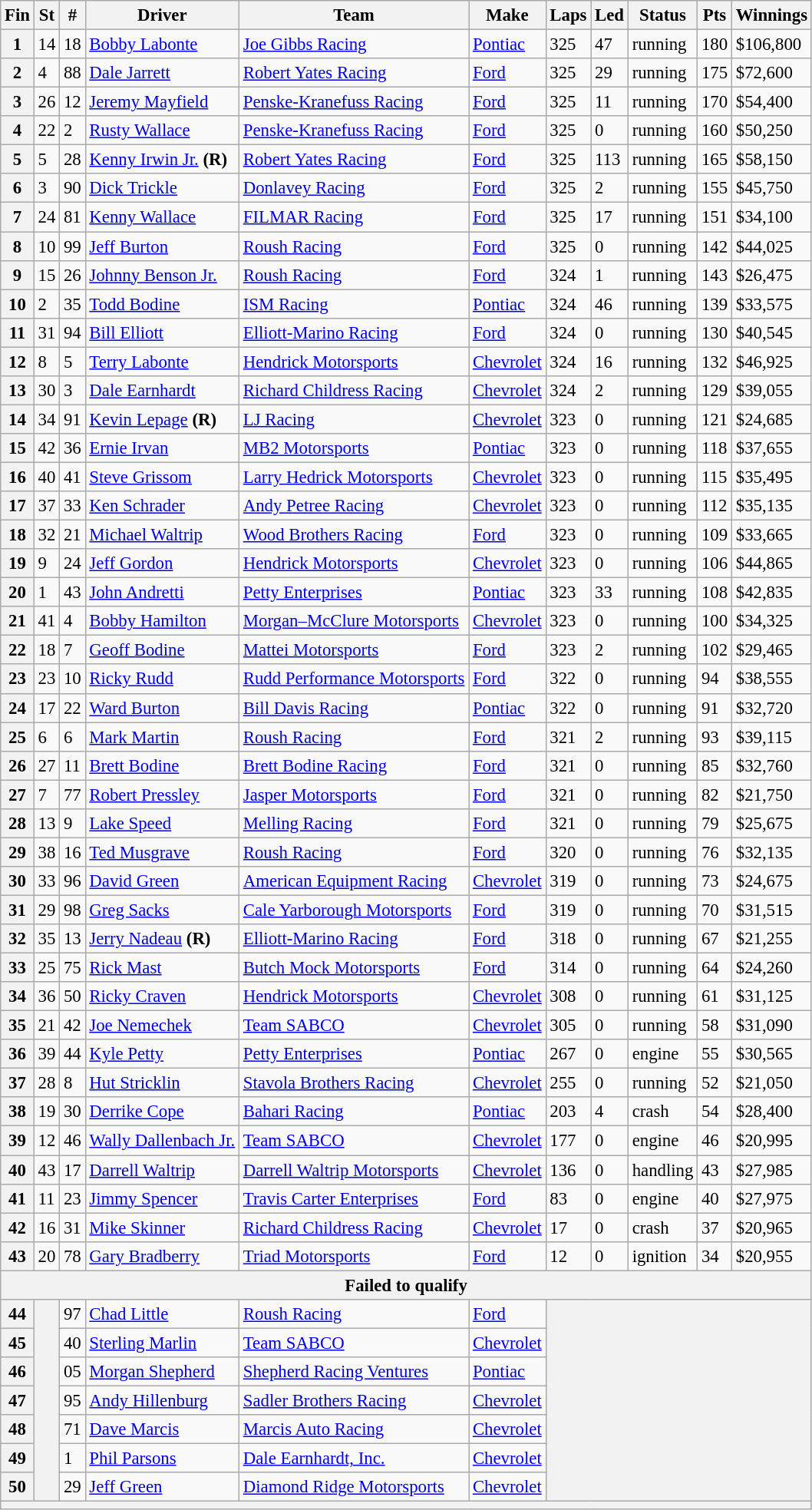<table class="wikitable" style="font-size:95%">
<tr>
<th>Fin</th>
<th>St</th>
<th>#</th>
<th>Driver</th>
<th>Team</th>
<th>Make</th>
<th>Laps</th>
<th>Led</th>
<th>Status</th>
<th>Pts</th>
<th>Winnings</th>
</tr>
<tr>
<th>1</th>
<td>14</td>
<td>18</td>
<td><a href='#'>Bobby Labonte</a></td>
<td><a href='#'>Joe Gibbs Racing</a></td>
<td><a href='#'>Pontiac</a></td>
<td>325</td>
<td>47</td>
<td>running</td>
<td>180</td>
<td>$106,800</td>
</tr>
<tr>
<th>2</th>
<td>4</td>
<td>88</td>
<td><a href='#'>Dale Jarrett</a></td>
<td><a href='#'>Robert Yates Racing</a></td>
<td><a href='#'>Ford</a></td>
<td>325</td>
<td>29</td>
<td>running</td>
<td>175</td>
<td>$72,600</td>
</tr>
<tr>
<th>3</th>
<td>26</td>
<td>12</td>
<td><a href='#'>Jeremy Mayfield</a></td>
<td><a href='#'>Penske-Kranefuss Racing</a></td>
<td><a href='#'>Ford</a></td>
<td>325</td>
<td>11</td>
<td>running</td>
<td>170</td>
<td>$54,400</td>
</tr>
<tr>
<th>4</th>
<td>22</td>
<td>2</td>
<td><a href='#'>Rusty Wallace</a></td>
<td><a href='#'>Penske-Kranefuss Racing</a></td>
<td><a href='#'>Ford</a></td>
<td>325</td>
<td>0</td>
<td>running</td>
<td>160</td>
<td>$50,250</td>
</tr>
<tr>
<th>5</th>
<td>5</td>
<td>28</td>
<td><a href='#'>Kenny Irwin Jr.</a> <strong>(R)</strong></td>
<td><a href='#'>Robert Yates Racing</a></td>
<td><a href='#'>Ford</a></td>
<td>325</td>
<td>113</td>
<td>running</td>
<td>165</td>
<td>$58,150</td>
</tr>
<tr>
<th>6</th>
<td>3</td>
<td>90</td>
<td><a href='#'>Dick Trickle</a></td>
<td><a href='#'>Donlavey Racing</a></td>
<td><a href='#'>Ford</a></td>
<td>325</td>
<td>2</td>
<td>running</td>
<td>155</td>
<td>$45,750</td>
</tr>
<tr>
<th>7</th>
<td>24</td>
<td>81</td>
<td><a href='#'>Kenny Wallace</a></td>
<td><a href='#'>FILMAR Racing</a></td>
<td><a href='#'>Ford</a></td>
<td>325</td>
<td>17</td>
<td>running</td>
<td>151</td>
<td>$34,100</td>
</tr>
<tr>
<th>8</th>
<td>10</td>
<td>99</td>
<td><a href='#'>Jeff Burton</a></td>
<td><a href='#'>Roush Racing</a></td>
<td><a href='#'>Ford</a></td>
<td>325</td>
<td>0</td>
<td>running</td>
<td>142</td>
<td>$44,025</td>
</tr>
<tr>
<th>9</th>
<td>15</td>
<td>26</td>
<td><a href='#'>Johnny Benson Jr.</a></td>
<td><a href='#'>Roush Racing</a></td>
<td><a href='#'>Ford</a></td>
<td>324</td>
<td>1</td>
<td>running</td>
<td>143</td>
<td>$26,475</td>
</tr>
<tr>
<th>10</th>
<td>2</td>
<td>35</td>
<td><a href='#'>Todd Bodine</a></td>
<td><a href='#'>ISM Racing</a></td>
<td><a href='#'>Pontiac</a></td>
<td>324</td>
<td>46</td>
<td>running</td>
<td>139</td>
<td>$33,575</td>
</tr>
<tr>
<th>11</th>
<td>31</td>
<td>94</td>
<td><a href='#'>Bill Elliott</a></td>
<td><a href='#'>Elliott-Marino Racing</a></td>
<td><a href='#'>Ford</a></td>
<td>324</td>
<td>0</td>
<td>running</td>
<td>130</td>
<td>$40,545</td>
</tr>
<tr>
<th>12</th>
<td>8</td>
<td>5</td>
<td><a href='#'>Terry Labonte</a></td>
<td><a href='#'>Hendrick Motorsports</a></td>
<td><a href='#'>Chevrolet</a></td>
<td>324</td>
<td>16</td>
<td>running</td>
<td>132</td>
<td>$46,925</td>
</tr>
<tr>
<th>13</th>
<td>30</td>
<td>3</td>
<td><a href='#'>Dale Earnhardt</a></td>
<td><a href='#'>Richard Childress Racing</a></td>
<td><a href='#'>Chevrolet</a></td>
<td>324</td>
<td>2</td>
<td>running</td>
<td>129</td>
<td>$39,055</td>
</tr>
<tr>
<th>14</th>
<td>34</td>
<td>91</td>
<td><a href='#'>Kevin Lepage</a> <strong>(R)</strong></td>
<td><a href='#'>LJ Racing</a></td>
<td><a href='#'>Chevrolet</a></td>
<td>323</td>
<td>0</td>
<td>running</td>
<td>121</td>
<td>$24,685</td>
</tr>
<tr>
<th>15</th>
<td>42</td>
<td>36</td>
<td><a href='#'>Ernie Irvan</a></td>
<td><a href='#'>MB2 Motorsports</a></td>
<td><a href='#'>Pontiac</a></td>
<td>323</td>
<td>0</td>
<td>running</td>
<td>118</td>
<td>$37,655</td>
</tr>
<tr>
<th>16</th>
<td>40</td>
<td>41</td>
<td><a href='#'>Steve Grissom</a></td>
<td><a href='#'>Larry Hedrick Motorsports</a></td>
<td><a href='#'>Chevrolet</a></td>
<td>323</td>
<td>0</td>
<td>running</td>
<td>115</td>
<td>$35,495</td>
</tr>
<tr>
<th>17</th>
<td>37</td>
<td>33</td>
<td><a href='#'>Ken Schrader</a></td>
<td><a href='#'>Andy Petree Racing</a></td>
<td><a href='#'>Chevrolet</a></td>
<td>323</td>
<td>0</td>
<td>running</td>
<td>112</td>
<td>$35,135</td>
</tr>
<tr>
<th>18</th>
<td>32</td>
<td>21</td>
<td><a href='#'>Michael Waltrip</a></td>
<td><a href='#'>Wood Brothers Racing</a></td>
<td><a href='#'>Ford</a></td>
<td>323</td>
<td>0</td>
<td>running</td>
<td>109</td>
<td>$33,665</td>
</tr>
<tr>
<th>19</th>
<td>9</td>
<td>24</td>
<td><a href='#'>Jeff Gordon</a></td>
<td><a href='#'>Hendrick Motorsports</a></td>
<td><a href='#'>Chevrolet</a></td>
<td>323</td>
<td>0</td>
<td>running</td>
<td>106</td>
<td>$44,865</td>
</tr>
<tr>
<th>20</th>
<td>1</td>
<td>43</td>
<td><a href='#'>John Andretti</a></td>
<td><a href='#'>Petty Enterprises</a></td>
<td><a href='#'>Pontiac</a></td>
<td>323</td>
<td>33</td>
<td>running</td>
<td>108</td>
<td>$42,835</td>
</tr>
<tr>
<th>21</th>
<td>41</td>
<td>4</td>
<td><a href='#'>Bobby Hamilton</a></td>
<td><a href='#'>Morgan–McClure Motorsports</a></td>
<td><a href='#'>Chevrolet</a></td>
<td>323</td>
<td>0</td>
<td>running</td>
<td>100</td>
<td>$34,325</td>
</tr>
<tr>
<th>22</th>
<td>18</td>
<td>7</td>
<td><a href='#'>Geoff Bodine</a></td>
<td><a href='#'>Mattei Motorsports</a></td>
<td><a href='#'>Ford</a></td>
<td>323</td>
<td>2</td>
<td>running</td>
<td>102</td>
<td>$29,465</td>
</tr>
<tr>
<th>23</th>
<td>23</td>
<td>10</td>
<td><a href='#'>Ricky Rudd</a></td>
<td><a href='#'>Rudd Performance Motorsports</a></td>
<td><a href='#'>Ford</a></td>
<td>322</td>
<td>0</td>
<td>running</td>
<td>94</td>
<td>$38,555</td>
</tr>
<tr>
<th>24</th>
<td>17</td>
<td>22</td>
<td><a href='#'>Ward Burton</a></td>
<td><a href='#'>Bill Davis Racing</a></td>
<td><a href='#'>Pontiac</a></td>
<td>322</td>
<td>0</td>
<td>running</td>
<td>91</td>
<td>$32,720</td>
</tr>
<tr>
<th>25</th>
<td>6</td>
<td>6</td>
<td><a href='#'>Mark Martin</a></td>
<td><a href='#'>Roush Racing</a></td>
<td><a href='#'>Ford</a></td>
<td>321</td>
<td>2</td>
<td>running</td>
<td>93</td>
<td>$39,115</td>
</tr>
<tr>
<th>26</th>
<td>27</td>
<td>11</td>
<td><a href='#'>Brett Bodine</a></td>
<td><a href='#'>Brett Bodine Racing</a></td>
<td><a href='#'>Ford</a></td>
<td>321</td>
<td>0</td>
<td>running</td>
<td>85</td>
<td>$32,760</td>
</tr>
<tr>
<th>27</th>
<td>7</td>
<td>77</td>
<td><a href='#'>Robert Pressley</a></td>
<td><a href='#'>Jasper Motorsports</a></td>
<td><a href='#'>Ford</a></td>
<td>321</td>
<td>0</td>
<td>running</td>
<td>82</td>
<td>$21,750</td>
</tr>
<tr>
<th>28</th>
<td>13</td>
<td>9</td>
<td><a href='#'>Lake Speed</a></td>
<td><a href='#'>Melling Racing</a></td>
<td><a href='#'>Ford</a></td>
<td>321</td>
<td>0</td>
<td>running</td>
<td>79</td>
<td>$25,675</td>
</tr>
<tr>
<th>29</th>
<td>38</td>
<td>16</td>
<td><a href='#'>Ted Musgrave</a></td>
<td><a href='#'>Roush Racing</a></td>
<td><a href='#'>Ford</a></td>
<td>320</td>
<td>0</td>
<td>running</td>
<td>76</td>
<td>$32,135</td>
</tr>
<tr>
<th>30</th>
<td>33</td>
<td>96</td>
<td><a href='#'>David Green</a></td>
<td><a href='#'>American Equipment Racing</a></td>
<td><a href='#'>Chevrolet</a></td>
<td>319</td>
<td>0</td>
<td>running</td>
<td>73</td>
<td>$24,675</td>
</tr>
<tr>
<th>31</th>
<td>29</td>
<td>98</td>
<td><a href='#'>Greg Sacks</a></td>
<td><a href='#'>Cale Yarborough Motorsports</a></td>
<td><a href='#'>Ford</a></td>
<td>319</td>
<td>0</td>
<td>running</td>
<td>70</td>
<td>$31,515</td>
</tr>
<tr>
<th>32</th>
<td>35</td>
<td>13</td>
<td><a href='#'>Jerry Nadeau</a> <strong>(R)</strong></td>
<td><a href='#'>Elliott-Marino Racing</a></td>
<td><a href='#'>Ford</a></td>
<td>318</td>
<td>0</td>
<td>running</td>
<td>67</td>
<td>$21,255</td>
</tr>
<tr>
<th>33</th>
<td>25</td>
<td>75</td>
<td><a href='#'>Rick Mast</a></td>
<td><a href='#'>Butch Mock Motorsports</a></td>
<td><a href='#'>Ford</a></td>
<td>314</td>
<td>0</td>
<td>running</td>
<td>64</td>
<td>$24,260</td>
</tr>
<tr>
<th>34</th>
<td>36</td>
<td>50</td>
<td><a href='#'>Ricky Craven</a></td>
<td><a href='#'>Hendrick Motorsports</a></td>
<td><a href='#'>Chevrolet</a></td>
<td>308</td>
<td>0</td>
<td>running</td>
<td>61</td>
<td>$31,125</td>
</tr>
<tr>
<th>35</th>
<td>21</td>
<td>42</td>
<td><a href='#'>Joe Nemechek</a></td>
<td><a href='#'>Team SABCO</a></td>
<td><a href='#'>Chevrolet</a></td>
<td>305</td>
<td>0</td>
<td>running</td>
<td>58</td>
<td>$31,090</td>
</tr>
<tr>
<th>36</th>
<td>39</td>
<td>44</td>
<td><a href='#'>Kyle Petty</a></td>
<td><a href='#'>Petty Enterprises</a></td>
<td><a href='#'>Pontiac</a></td>
<td>267</td>
<td>0</td>
<td>engine</td>
<td>55</td>
<td>$30,565</td>
</tr>
<tr>
<th>37</th>
<td>28</td>
<td>8</td>
<td><a href='#'>Hut Stricklin</a></td>
<td><a href='#'>Stavola Brothers Racing</a></td>
<td><a href='#'>Chevrolet</a></td>
<td>255</td>
<td>0</td>
<td>running</td>
<td>52</td>
<td>$21,050</td>
</tr>
<tr>
<th>38</th>
<td>19</td>
<td>30</td>
<td><a href='#'>Derrike Cope</a></td>
<td><a href='#'>Bahari Racing</a></td>
<td><a href='#'>Pontiac</a></td>
<td>203</td>
<td>4</td>
<td>crash</td>
<td>54</td>
<td>$28,400</td>
</tr>
<tr>
<th>39</th>
<td>12</td>
<td>46</td>
<td><a href='#'>Wally Dallenbach Jr.</a></td>
<td><a href='#'>Team SABCO</a></td>
<td><a href='#'>Chevrolet</a></td>
<td>177</td>
<td>0</td>
<td>engine</td>
<td>46</td>
<td>$20,995</td>
</tr>
<tr>
<th>40</th>
<td>43</td>
<td>17</td>
<td><a href='#'>Darrell Waltrip</a></td>
<td><a href='#'>Darrell Waltrip Motorsports</a></td>
<td><a href='#'>Chevrolet</a></td>
<td>136</td>
<td>0</td>
<td>handling</td>
<td>43</td>
<td>$27,985</td>
</tr>
<tr>
<th>41</th>
<td>11</td>
<td>23</td>
<td><a href='#'>Jimmy Spencer</a></td>
<td><a href='#'>Travis Carter Enterprises</a></td>
<td><a href='#'>Ford</a></td>
<td>83</td>
<td>0</td>
<td>engine</td>
<td>40</td>
<td>$27,975</td>
</tr>
<tr>
<th>42</th>
<td>16</td>
<td>31</td>
<td><a href='#'>Mike Skinner</a></td>
<td><a href='#'>Richard Childress Racing</a></td>
<td><a href='#'>Chevrolet</a></td>
<td>17</td>
<td>0</td>
<td>crash</td>
<td>37</td>
<td>$20,965</td>
</tr>
<tr>
<th>43</th>
<td>20</td>
<td>78</td>
<td><a href='#'>Gary Bradberry</a></td>
<td><a href='#'>Triad Motorsports</a></td>
<td><a href='#'>Ford</a></td>
<td>12</td>
<td>0</td>
<td>ignition</td>
<td>34</td>
<td>$20,955</td>
</tr>
<tr>
<th colspan="11">Failed to qualify</th>
</tr>
<tr>
<th>44</th>
<th rowspan="7"></th>
<td>97</td>
<td><a href='#'>Chad Little</a></td>
<td><a href='#'>Roush Racing</a></td>
<td><a href='#'>Ford</a></td>
<th colspan="5" rowspan="7"></th>
</tr>
<tr>
<th>45</th>
<td>40</td>
<td><a href='#'>Sterling Marlin</a></td>
<td><a href='#'>Team SABCO</a></td>
<td><a href='#'>Chevrolet</a></td>
</tr>
<tr>
<th>46</th>
<td>05</td>
<td><a href='#'>Morgan Shepherd</a></td>
<td><a href='#'>Shepherd Racing Ventures</a></td>
<td><a href='#'>Pontiac</a></td>
</tr>
<tr>
<th>47</th>
<td>95</td>
<td><a href='#'>Andy Hillenburg</a></td>
<td><a href='#'>Sadler Brothers Racing</a></td>
<td><a href='#'>Chevrolet</a></td>
</tr>
<tr>
<th>48</th>
<td>71</td>
<td><a href='#'>Dave Marcis</a></td>
<td><a href='#'>Marcis Auto Racing</a></td>
<td><a href='#'>Chevrolet</a></td>
</tr>
<tr>
<th>49</th>
<td>1</td>
<td><a href='#'>Phil Parsons</a></td>
<td><a href='#'>Dale Earnhardt, Inc.</a></td>
<td><a href='#'>Chevrolet</a></td>
</tr>
<tr>
<th>50</th>
<td>29</td>
<td><a href='#'>Jeff Green</a></td>
<td><a href='#'>Diamond Ridge Motorsports</a></td>
<td><a href='#'>Chevrolet</a></td>
</tr>
<tr>
<th colspan="11"></th>
</tr>
</table>
